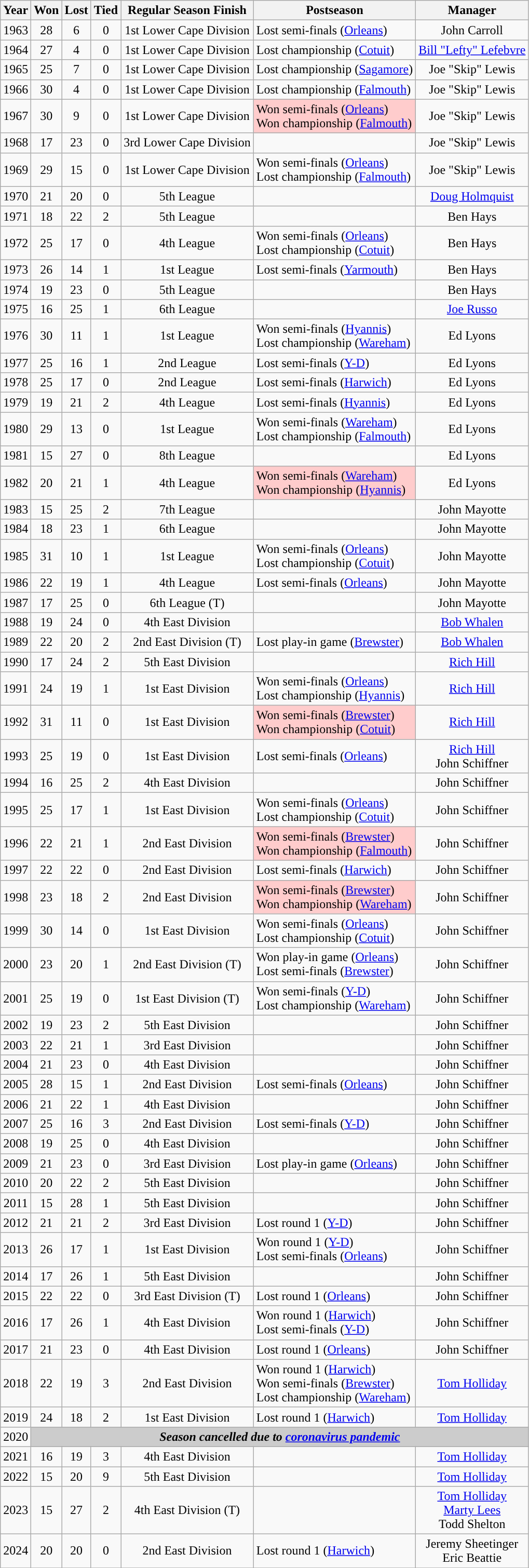<table class="wikitable" style="text-align:center">
<tr>
<th>Year</th>
<th>Won</th>
<th>Lost</th>
<th>Tied</th>
<th>Regular Season Finish</th>
<th>Postseason</th>
<th>Manager</th>
</tr>
<tr>
<td>1963</td>
<td>28</td>
<td>6</td>
<td>0</td>
<td>1st Lower Cape Division</td>
<td style="text-align:left">Lost semi-finals (<a href='#'>Orleans</a>)</td>
<td>John Carroll</td>
</tr>
<tr>
<td>1964</td>
<td>27</td>
<td>4</td>
<td>0</td>
<td>1st Lower Cape Division</td>
<td style="text-align:left">Lost championship (<a href='#'>Cotuit</a>)</td>
<td><a href='#'>Bill "Lefty" Lefebvre</a></td>
</tr>
<tr>
<td>1965</td>
<td>25</td>
<td>7</td>
<td>0</td>
<td>1st Lower Cape Division</td>
<td style="text-align:left">Lost championship (<a href='#'>Sagamore</a>)</td>
<td>Joe "Skip" Lewis</td>
</tr>
<tr>
<td>1966</td>
<td>30</td>
<td>4</td>
<td>0</td>
<td>1st Lower Cape Division</td>
<td style="text-align:left">Lost championship (<a href='#'>Falmouth</a>)</td>
<td>Joe "Skip" Lewis</td>
</tr>
<tr>
<td>1967</td>
<td>30</td>
<td>9</td>
<td>0</td>
<td>1st Lower Cape Division</td>
<td style="text-align:left" bgcolor=#ffcccc>Won semi-finals (<a href='#'>Orleans</a>)<br>Won championship (<a href='#'>Falmouth</a>)</td>
<td>Joe "Skip" Lewis</td>
</tr>
<tr>
<td>1968</td>
<td>17</td>
<td>23</td>
<td>0</td>
<td>3rd Lower Cape Division</td>
<td></td>
<td>Joe "Skip" Lewis</td>
</tr>
<tr>
<td>1969</td>
<td>29</td>
<td>15</td>
<td>0</td>
<td>1st Lower Cape Division</td>
<td style="text-align:left">Won semi-finals (<a href='#'>Orleans</a>)<br>Lost championship (<a href='#'>Falmouth</a>)</td>
<td>Joe "Skip" Lewis</td>
</tr>
<tr>
<td>1970</td>
<td>21</td>
<td>20</td>
<td>0</td>
<td>5th League</td>
<td></td>
<td><a href='#'>Doug Holmquist</a></td>
</tr>
<tr>
<td>1971</td>
<td>18</td>
<td>22</td>
<td>2</td>
<td>5th League</td>
<td></td>
<td>Ben Hays</td>
</tr>
<tr>
<td>1972</td>
<td>25</td>
<td>17</td>
<td>0</td>
<td>4th League</td>
<td style="text-align:left">Won semi-finals (<a href='#'>Orleans</a>)<br>Lost championship (<a href='#'>Cotuit</a>)</td>
<td>Ben Hays</td>
</tr>
<tr>
<td>1973</td>
<td>26</td>
<td>14</td>
<td>1</td>
<td>1st League</td>
<td style="text-align:left">Lost semi-finals (<a href='#'>Yarmouth</a>)</td>
<td>Ben Hays</td>
</tr>
<tr>
<td>1974</td>
<td>19</td>
<td>23</td>
<td>0</td>
<td>5th League</td>
<td></td>
<td>Ben Hays</td>
</tr>
<tr>
<td>1975</td>
<td>16</td>
<td>25</td>
<td>1</td>
<td>6th League</td>
<td></td>
<td><a href='#'>Joe Russo</a></td>
</tr>
<tr>
<td>1976</td>
<td>30</td>
<td>11</td>
<td>1</td>
<td>1st League</td>
<td style="text-align:left">Won semi-finals (<a href='#'>Hyannis</a>)<br>Lost championship (<a href='#'>Wareham</a>)</td>
<td>Ed Lyons</td>
</tr>
<tr>
<td>1977</td>
<td>25</td>
<td>16</td>
<td>1</td>
<td>2nd League</td>
<td style="text-align:left">Lost semi-finals (<a href='#'>Y-D</a>)</td>
<td>Ed Lyons</td>
</tr>
<tr>
<td>1978</td>
<td>25</td>
<td>17</td>
<td>0</td>
<td>2nd League</td>
<td style="text-align:left">Lost semi-finals (<a href='#'>Harwich</a>)</td>
<td>Ed Lyons</td>
</tr>
<tr>
<td>1979</td>
<td>19</td>
<td>21</td>
<td>2</td>
<td>4th League</td>
<td style="text-align:left">Lost semi-finals (<a href='#'>Hyannis</a>)</td>
<td>Ed Lyons</td>
</tr>
<tr>
<td>1980</td>
<td>29</td>
<td>13</td>
<td>0</td>
<td>1st League</td>
<td style="text-align:left">Won semi-finals (<a href='#'>Wareham</a>)<br>Lost championship (<a href='#'>Falmouth</a>)</td>
<td>Ed Lyons</td>
</tr>
<tr>
<td>1981</td>
<td>15</td>
<td>27</td>
<td>0</td>
<td>8th League</td>
<td></td>
<td>Ed Lyons</td>
</tr>
<tr>
<td>1982</td>
<td>20</td>
<td>21</td>
<td>1</td>
<td>4th League</td>
<td style="text-align:left" bgcolor=#ffcccc>Won semi-finals (<a href='#'>Wareham</a>)<br>Won championship (<a href='#'>Hyannis</a>)</td>
<td>Ed Lyons</td>
</tr>
<tr>
<td>1983</td>
<td>15</td>
<td>25</td>
<td>2</td>
<td>7th League</td>
<td></td>
<td>John Mayotte</td>
</tr>
<tr>
<td>1984</td>
<td>18</td>
<td>23</td>
<td>1</td>
<td>6th League</td>
<td></td>
<td>John Mayotte</td>
</tr>
<tr>
<td>1985</td>
<td>31</td>
<td>10</td>
<td>1</td>
<td>1st League</td>
<td style="text-align:left">Won semi-finals (<a href='#'>Orleans</a>)<br>Lost championship (<a href='#'>Cotuit</a>)</td>
<td>John Mayotte</td>
</tr>
<tr>
<td>1986</td>
<td>22</td>
<td>19</td>
<td>1</td>
<td>4th League</td>
<td style="text-align:left">Lost semi-finals (<a href='#'>Orleans</a>)</td>
<td>John Mayotte</td>
</tr>
<tr>
<td>1987</td>
<td>17</td>
<td>25</td>
<td>0</td>
<td>6th League (T)</td>
<td></td>
<td>John Mayotte</td>
</tr>
<tr>
<td>1988</td>
<td>19</td>
<td>24</td>
<td>0</td>
<td>4th East Division</td>
<td></td>
<td><a href='#'>Bob Whalen</a></td>
</tr>
<tr>
<td>1989</td>
<td>22</td>
<td>20</td>
<td>2</td>
<td>2nd East Division (T)</td>
<td style="text-align:left">Lost play-in game (<a href='#'>Brewster</a>)</td>
<td><a href='#'>Bob Whalen</a></td>
</tr>
<tr>
<td>1990</td>
<td>17</td>
<td>24</td>
<td>2</td>
<td>5th East Division</td>
<td></td>
<td><a href='#'>Rich Hill</a></td>
</tr>
<tr>
<td>1991</td>
<td>24</td>
<td>19</td>
<td>1</td>
<td>1st East Division</td>
<td style="text-align:left">Won semi-finals (<a href='#'>Orleans</a>)<br>Lost championship (<a href='#'>Hyannis</a>)</td>
<td><a href='#'>Rich Hill</a></td>
</tr>
<tr>
<td>1992</td>
<td>31</td>
<td>11</td>
<td>0</td>
<td>1st East Division</td>
<td style="text-align:left" bgcolor=#ffcccc>Won semi-finals (<a href='#'>Brewster</a>)<br>Won championship (<a href='#'>Cotuit</a>)</td>
<td><a href='#'>Rich Hill</a></td>
</tr>
<tr>
<td>1993</td>
<td>25</td>
<td>19</td>
<td>0</td>
<td>1st East Division</td>
<td style="text-align:left">Lost semi-finals (<a href='#'>Orleans</a>)</td>
<td><a href='#'>Rich Hill</a><br>John Schiffner</td>
</tr>
<tr>
<td>1994</td>
<td>16</td>
<td>25</td>
<td>2</td>
<td>4th East Division</td>
<td></td>
<td>John Schiffner</td>
</tr>
<tr>
<td>1995</td>
<td>25</td>
<td>17</td>
<td>1</td>
<td>1st East Division</td>
<td style="text-align:left">Won semi-finals (<a href='#'>Orleans</a>)<br>Lost championship (<a href='#'>Cotuit</a>)</td>
<td>John Schiffner</td>
</tr>
<tr>
<td>1996</td>
<td>22</td>
<td>21</td>
<td>1</td>
<td>2nd East Division</td>
<td style="text-align:left" bgcolor=#ffcccc>Won semi-finals (<a href='#'>Brewster</a>)<br>Won championship (<a href='#'>Falmouth</a>)</td>
<td>John Schiffner</td>
</tr>
<tr>
<td>1997</td>
<td>22</td>
<td>22</td>
<td>0</td>
<td>2nd East Division</td>
<td style="text-align:left">Lost semi-finals (<a href='#'>Harwich</a>)</td>
<td>John Schiffner</td>
</tr>
<tr>
<td>1998</td>
<td>23</td>
<td>18</td>
<td>2</td>
<td>2nd East Division</td>
<td style="text-align:left" bgcolor=#ffcccc>Won semi-finals (<a href='#'>Brewster</a>)<br>Won championship (<a href='#'>Wareham</a>)</td>
<td>John Schiffner</td>
</tr>
<tr>
<td>1999</td>
<td>30</td>
<td>14</td>
<td>0</td>
<td>1st East Division</td>
<td style="text-align:left">Won semi-finals (<a href='#'>Orleans</a>)<br>Lost championship (<a href='#'>Cotuit</a>)</td>
<td>John Schiffner</td>
</tr>
<tr>
<td>2000</td>
<td>23</td>
<td>20</td>
<td>1</td>
<td>2nd East Division (T)</td>
<td style="text-align:left">Won play-in game (<a href='#'>Orleans</a>)<br>Lost semi-finals (<a href='#'>Brewster</a>)</td>
<td>John Schiffner</td>
</tr>
<tr>
<td>2001</td>
<td>25</td>
<td>19</td>
<td>0</td>
<td>1st East Division (T)</td>
<td style="text-align:left">Won semi-finals (<a href='#'>Y-D</a>)<br>Lost championship (<a href='#'>Wareham</a>)</td>
<td>John Schiffner</td>
</tr>
<tr>
<td>2002</td>
<td>19</td>
<td>23</td>
<td>2</td>
<td>5th East Division</td>
<td></td>
<td>John Schiffner</td>
</tr>
<tr>
<td>2003</td>
<td>22</td>
<td>21</td>
<td>1</td>
<td>3rd East Division</td>
<td></td>
<td>John Schiffner</td>
</tr>
<tr>
<td>2004</td>
<td>21</td>
<td>23</td>
<td>0</td>
<td>4th East Division</td>
<td></td>
<td>John Schiffner</td>
</tr>
<tr>
<td>2005</td>
<td>28</td>
<td>15</td>
<td>1</td>
<td>2nd East Division</td>
<td style="text-align:left">Lost semi-finals (<a href='#'>Orleans</a>)</td>
<td>John Schiffner</td>
</tr>
<tr>
<td>2006</td>
<td>21</td>
<td>22</td>
<td>1</td>
<td>4th East Division</td>
<td></td>
<td>John Schiffner</td>
</tr>
<tr>
<td>2007</td>
<td>25</td>
<td>16</td>
<td>3</td>
<td>2nd East Division</td>
<td style="text-align:left">Lost semi-finals (<a href='#'>Y-D</a>)</td>
<td>John Schiffner</td>
</tr>
<tr>
<td>2008</td>
<td>19</td>
<td>25</td>
<td>0</td>
<td>4th East Division</td>
<td></td>
<td>John Schiffner</td>
</tr>
<tr>
<td>2009</td>
<td>21</td>
<td>23</td>
<td>0</td>
<td>3rd East Division</td>
<td style="text-align:left">Lost play-in game (<a href='#'>Orleans</a>)</td>
<td>John Schiffner</td>
</tr>
<tr>
<td>2010</td>
<td>20</td>
<td>22</td>
<td>2</td>
<td>5th East Division</td>
<td></td>
<td>John Schiffner</td>
</tr>
<tr>
<td>2011</td>
<td>15</td>
<td>28</td>
<td>1</td>
<td>5th East Division</td>
<td></td>
<td>John Schiffner</td>
</tr>
<tr>
<td>2012</td>
<td>21</td>
<td>21</td>
<td>2</td>
<td>3rd East Division</td>
<td style="text-align:left">Lost round 1 (<a href='#'>Y-D</a>)</td>
<td>John Schiffner</td>
</tr>
<tr>
<td>2013</td>
<td>26</td>
<td>17</td>
<td>1</td>
<td>1st East Division</td>
<td style="text-align:left">Won round 1 (<a href='#'>Y-D</a>)<br>Lost semi-finals (<a href='#'>Orleans</a>)</td>
<td>John Schiffner</td>
</tr>
<tr>
<td>2014</td>
<td>17</td>
<td>26</td>
<td>1</td>
<td>5th East Division</td>
<td></td>
<td>John Schiffner</td>
</tr>
<tr>
<td>2015</td>
<td>22</td>
<td>22</td>
<td>0</td>
<td>3rd East Division (T)</td>
<td style="text-align:left">Lost round 1 (<a href='#'>Orleans</a>)</td>
<td>John Schiffner</td>
</tr>
<tr>
<td>2016</td>
<td>17</td>
<td>26</td>
<td>1</td>
<td>4th East Division</td>
<td style="text-align:left">Won round 1 (<a href='#'>Harwich</a>)<br>Lost semi-finals (<a href='#'>Y-D</a>)</td>
<td>John Schiffner</td>
</tr>
<tr>
<td>2017</td>
<td>21</td>
<td>23</td>
<td>0</td>
<td>4th East Division</td>
<td style="text-align:left">Lost round 1 (<a href='#'>Orleans</a>)</td>
<td>John Schiffner</td>
</tr>
<tr>
<td>2018</td>
<td>22</td>
<td>19</td>
<td>3</td>
<td>2nd East Division</td>
<td style="text-align:left">Won round 1 (<a href='#'>Harwich</a>)<br>Won semi-finals (<a href='#'>Brewster</a>)<br>Lost championship (<a href='#'>Wareham</a>)</td>
<td><a href='#'>Tom Holliday</a></td>
</tr>
<tr>
<td>2019</td>
<td>24</td>
<td>18</td>
<td>2</td>
<td>1st East Division</td>
<td style="text-align:left">Lost round 1 (<a href='#'>Harwich</a>)</td>
<td><a href='#'>Tom Holliday</a></td>
</tr>
<tr>
<td>2020</td>
<td colspan="6" align="center" bgcolor=#cccccc><strong><em>Season cancelled due to <a href='#'>coronavirus pandemic</a></em></strong></td>
</tr>
<tr>
<td>2021</td>
<td>16</td>
<td>19</td>
<td>3</td>
<td>4th East Division</td>
<td></td>
<td><a href='#'>Tom Holliday</a></td>
</tr>
<tr>
<td>2022</td>
<td>15</td>
<td>20</td>
<td>9</td>
<td>5th East Division</td>
<td></td>
<td><a href='#'>Tom Holliday</a></td>
</tr>
<tr>
<td>2023</td>
<td>15</td>
<td>27</td>
<td>2</td>
<td>4th East Division (T)</td>
<td></td>
<td><a href='#'>Tom Holliday</a><br><a href='#'>Marty Lees</a><br>Todd Shelton</td>
</tr>
<tr>
<td>2024</td>
<td>20</td>
<td>20</td>
<td>0</td>
<td>2nd East Division</td>
<td style="text-align:left">Lost round 1 (<a href='#'>Harwich</a>)</td>
<td>Jeremy Sheetinger<br>Eric Beattie</td>
</tr>
<tr>
</tr>
</table>
